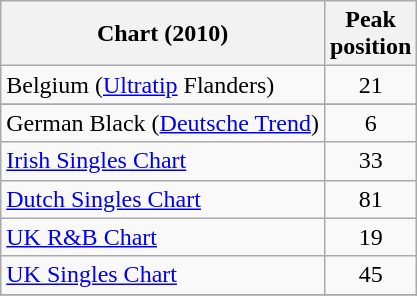<table class="wikitable sortable">
<tr>
<th>Chart (2010)</th>
<th>Peak<br>position</th>
</tr>
<tr>
<td>Belgium (<a href='#'>Ultratip</a> Flanders)</td>
<td align="center">21</td>
</tr>
<tr>
</tr>
<tr>
<td>German Black (<a href='#'>Deutsche Trend</a>)</td>
<td align="center">6</td>
</tr>
<tr>
<td><a href='#'>Irish Singles Chart</a></td>
<td align="center">33</td>
</tr>
<tr>
<td><a href='#'>Dutch Singles Chart</a></td>
<td align="center">81</td>
</tr>
<tr>
<td><a href='#'>UK R&B Chart</a></td>
<td align="center">19</td>
</tr>
<tr>
<td><a href='#'>UK Singles Chart</a></td>
<td align="center">45</td>
</tr>
<tr>
</tr>
<tr>
</tr>
<tr>
</tr>
<tr>
</tr>
</table>
